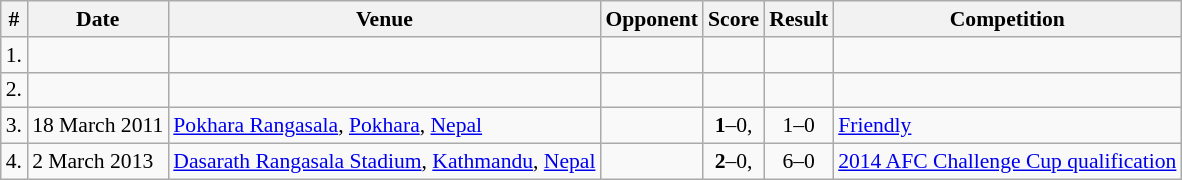<table class="wikitable sortable" style="font-size:90%">
<tr>
<th>#</th>
<th>Date</th>
<th>Venue</th>
<th>Opponent</th>
<th>Score</th>
<th>Result</th>
<th>Competition</th>
</tr>
<tr>
<td>1.</td>
<td></td>
<td></td>
<td></td>
<td></td>
<td></td>
<td></td>
</tr>
<tr>
<td>2.</td>
<td></td>
<td></td>
<td></td>
<td></td>
<td></td>
<td></td>
</tr>
<tr>
<td>3.</td>
<td>18 March 2011</td>
<td><a href='#'>Pokhara Rangasala</a>, <a href='#'>Pokhara</a>, <a href='#'>Nepal</a></td>
<td></td>
<td align=center><strong>1</strong>–0,</td>
<td align=center>1–0</td>
<td><a href='#'>Friendly</a></td>
</tr>
<tr>
<td>4.</td>
<td>2 March 2013</td>
<td><a href='#'>Dasarath Rangasala Stadium</a>, <a href='#'>Kathmandu</a>, <a href='#'>Nepal</a></td>
<td></td>
<td align=center><strong>2</strong>–0,</td>
<td align=center>6–0</td>
<td><a href='#'>2014 AFC Challenge Cup qualification</a></td>
</tr>
</table>
